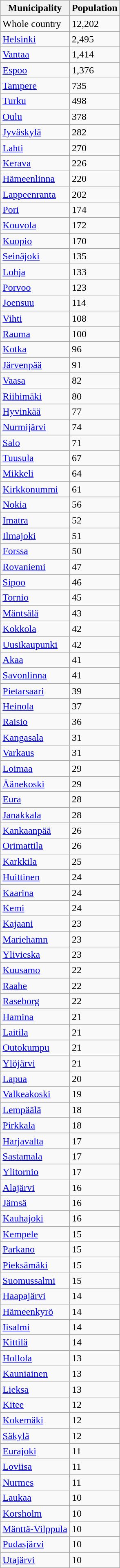<table role="presentation" class="wikitable sortable mw-collapsible mw-collapsed">
<tr>
<th>Municipality</th>
<th>Population</th>
</tr>
<tr>
<td>Whole country</td>
<td>12,202</td>
</tr>
<tr>
<td><a href='#'>Helsinki</a></td>
<td>2,495</td>
</tr>
<tr>
<td><a href='#'>Vantaa</a></td>
<td>1,414</td>
</tr>
<tr>
<td><a href='#'>Espoo</a></td>
<td>1,376</td>
</tr>
<tr>
<td><a href='#'>Tampere</a></td>
<td>735</td>
</tr>
<tr>
<td><a href='#'>Turku</a></td>
<td>498</td>
</tr>
<tr>
<td><a href='#'>Oulu</a></td>
<td>378</td>
</tr>
<tr>
<td><a href='#'>Jyväskylä</a></td>
<td>282</td>
</tr>
<tr>
<td><a href='#'>Lahti</a></td>
<td>270</td>
</tr>
<tr>
<td><a href='#'>Kerava</a></td>
<td>226</td>
</tr>
<tr>
<td><a href='#'>Hämeenlinna</a></td>
<td>220</td>
</tr>
<tr>
<td><a href='#'>Lappeenranta</a></td>
<td>202</td>
</tr>
<tr>
<td><a href='#'>Pori</a></td>
<td>174</td>
</tr>
<tr>
<td><a href='#'>Kouvola</a></td>
<td>172</td>
</tr>
<tr>
<td><a href='#'>Kuopio</a></td>
<td>170</td>
</tr>
<tr>
<td><a href='#'>Seinäjoki</a></td>
<td>135</td>
</tr>
<tr>
<td><a href='#'>Lohja</a></td>
<td>133</td>
</tr>
<tr>
<td><a href='#'>Porvoo</a></td>
<td>123</td>
</tr>
<tr>
<td><a href='#'>Joensuu</a></td>
<td>114</td>
</tr>
<tr>
<td><a href='#'>Vihti</a></td>
<td>108</td>
</tr>
<tr>
<td><a href='#'>Rauma</a></td>
<td>100</td>
</tr>
<tr>
<td><a href='#'>Kotka</a></td>
<td>96</td>
</tr>
<tr>
<td><a href='#'>Järvenpää</a></td>
<td>91</td>
</tr>
<tr>
<td><a href='#'>Vaasa</a></td>
<td>82</td>
</tr>
<tr>
<td><a href='#'>Riihimäki</a></td>
<td>80</td>
</tr>
<tr>
<td><a href='#'>Hyvinkää</a></td>
<td>77</td>
</tr>
<tr>
<td><a href='#'>Nurmijärvi</a></td>
<td>74</td>
</tr>
<tr>
<td><a href='#'>Salo</a></td>
<td>71</td>
</tr>
<tr>
<td><a href='#'>Tuusula</a></td>
<td>67</td>
</tr>
<tr>
<td><a href='#'>Mikkeli</a></td>
<td>64</td>
</tr>
<tr>
<td><a href='#'>Kirkkonummi</a></td>
<td>61</td>
</tr>
<tr>
<td><a href='#'>Nokia</a></td>
<td>56</td>
</tr>
<tr>
<td><a href='#'>Imatra</a></td>
<td>52</td>
</tr>
<tr>
<td><a href='#'>Ilmajoki</a></td>
<td>51</td>
</tr>
<tr>
<td><a href='#'>Forssa</a></td>
<td>50</td>
</tr>
<tr>
<td><a href='#'>Rovaniemi</a></td>
<td>47</td>
</tr>
<tr>
<td><a href='#'>Sipoo</a></td>
<td>46</td>
</tr>
<tr>
<td><a href='#'>Tornio</a></td>
<td>45</td>
</tr>
<tr>
<td><a href='#'>Mäntsälä</a></td>
<td>43</td>
</tr>
<tr>
<td><a href='#'>Kokkola</a></td>
<td>42</td>
</tr>
<tr>
<td><a href='#'>Uusikaupunki</a></td>
<td>42</td>
</tr>
<tr>
<td><a href='#'>Akaa</a></td>
<td>41</td>
</tr>
<tr>
<td><a href='#'>Savonlinna</a></td>
<td>41</td>
</tr>
<tr>
<td><a href='#'>Pietarsaari</a></td>
<td>39</td>
</tr>
<tr>
<td><a href='#'>Heinola</a></td>
<td>37</td>
</tr>
<tr>
<td><a href='#'>Raisio</a></td>
<td>36</td>
</tr>
<tr>
<td><a href='#'>Kangasala</a></td>
<td>31</td>
</tr>
<tr>
<td><a href='#'>Varkaus</a></td>
<td>31</td>
</tr>
<tr>
<td><a href='#'>Loimaa</a></td>
<td>29</td>
</tr>
<tr>
<td><a href='#'>Äänekoski</a></td>
<td>29</td>
</tr>
<tr>
<td><a href='#'>Eura</a></td>
<td>28</td>
</tr>
<tr>
<td><a href='#'>Janakkala</a></td>
<td>28</td>
</tr>
<tr>
<td><a href='#'>Kankaanpää</a></td>
<td>26</td>
</tr>
<tr>
<td><a href='#'>Orimattila</a></td>
<td>26</td>
</tr>
<tr>
<td><a href='#'>Karkkila</a></td>
<td>25</td>
</tr>
<tr>
<td><a href='#'>Huittinen</a></td>
<td>24</td>
</tr>
<tr>
<td><a href='#'>Kaarina</a></td>
<td>24</td>
</tr>
<tr>
<td><a href='#'>Kemi</a></td>
<td>24</td>
</tr>
<tr>
<td><a href='#'>Kajaani</a></td>
<td>23</td>
</tr>
<tr>
<td><a href='#'>Mariehamn</a></td>
<td>23</td>
</tr>
<tr>
<td><a href='#'>Ylivieska</a></td>
<td>23</td>
</tr>
<tr>
<td><a href='#'>Kuusamo</a></td>
<td>22</td>
</tr>
<tr>
<td><a href='#'>Raahe</a></td>
<td>22</td>
</tr>
<tr>
<td><a href='#'>Raseborg</a></td>
<td>22</td>
</tr>
<tr>
<td><a href='#'>Hamina</a></td>
<td>21</td>
</tr>
<tr>
<td><a href='#'>Laitila</a></td>
<td>21</td>
</tr>
<tr>
<td><a href='#'>Outokumpu</a></td>
<td>21</td>
</tr>
<tr>
<td><a href='#'>Ylöjärvi</a></td>
<td>21</td>
</tr>
<tr>
<td><a href='#'>Lapua</a></td>
<td>20</td>
</tr>
<tr>
<td><a href='#'>Valkeakoski</a></td>
<td>19</td>
</tr>
<tr>
<td><a href='#'>Lempäälä</a></td>
<td>18</td>
</tr>
<tr>
<td><a href='#'>Pirkkala</a></td>
<td>18</td>
</tr>
<tr>
<td><a href='#'>Harjavalta</a></td>
<td>17</td>
</tr>
<tr>
<td><a href='#'>Sastamala</a></td>
<td>17</td>
</tr>
<tr>
<td><a href='#'>Ylitornio</a></td>
<td>17</td>
</tr>
<tr>
<td><a href='#'>Alajärvi</a></td>
<td>16</td>
</tr>
<tr>
<td><a href='#'>Jämsä</a></td>
<td>16</td>
</tr>
<tr>
<td><a href='#'>Kauhajoki</a></td>
<td>16</td>
</tr>
<tr>
<td><a href='#'>Kempele</a></td>
<td>15</td>
</tr>
<tr>
<td><a href='#'>Parkano</a></td>
<td>15</td>
</tr>
<tr>
<td><a href='#'>Pieksämäki</a></td>
<td>15</td>
</tr>
<tr>
<td><a href='#'>Suomussalmi</a></td>
<td>15</td>
</tr>
<tr>
<td><a href='#'>Haapajärvi</a></td>
<td>14</td>
</tr>
<tr>
<td><a href='#'>Hämeenkyrö</a></td>
<td>14</td>
</tr>
<tr>
<td><a href='#'>Iisalmi</a></td>
<td>14</td>
</tr>
<tr>
<td><a href='#'>Kittilä</a></td>
<td>14</td>
</tr>
<tr>
<td><a href='#'>Hollola</a></td>
<td>13</td>
</tr>
<tr>
<td><a href='#'>Kauniainen</a></td>
<td>13</td>
</tr>
<tr>
<td><a href='#'>Lieksa</a></td>
<td>13</td>
</tr>
<tr>
<td><a href='#'>Kitee</a></td>
<td>12</td>
</tr>
<tr>
<td><a href='#'>Kokemäki</a></td>
<td>12</td>
</tr>
<tr>
<td><a href='#'>Säkylä</a></td>
<td>12</td>
</tr>
<tr>
<td><a href='#'>Eurajoki</a></td>
<td>11</td>
</tr>
<tr>
<td><a href='#'>Loviisa</a></td>
<td>11</td>
</tr>
<tr>
<td><a href='#'>Nurmes</a></td>
<td>11</td>
</tr>
<tr>
<td><a href='#'>Laukaa</a></td>
<td>10</td>
</tr>
<tr>
<td><a href='#'>Korsholm</a></td>
<td>10</td>
</tr>
<tr>
<td><a href='#'>Mänttä-Vilppula</a></td>
<td>10</td>
</tr>
<tr>
<td><a href='#'>Pudasjärvi</a></td>
<td>10</td>
</tr>
<tr>
<td><a href='#'>Utajärvi</a></td>
<td>10</td>
</tr>
</table>
